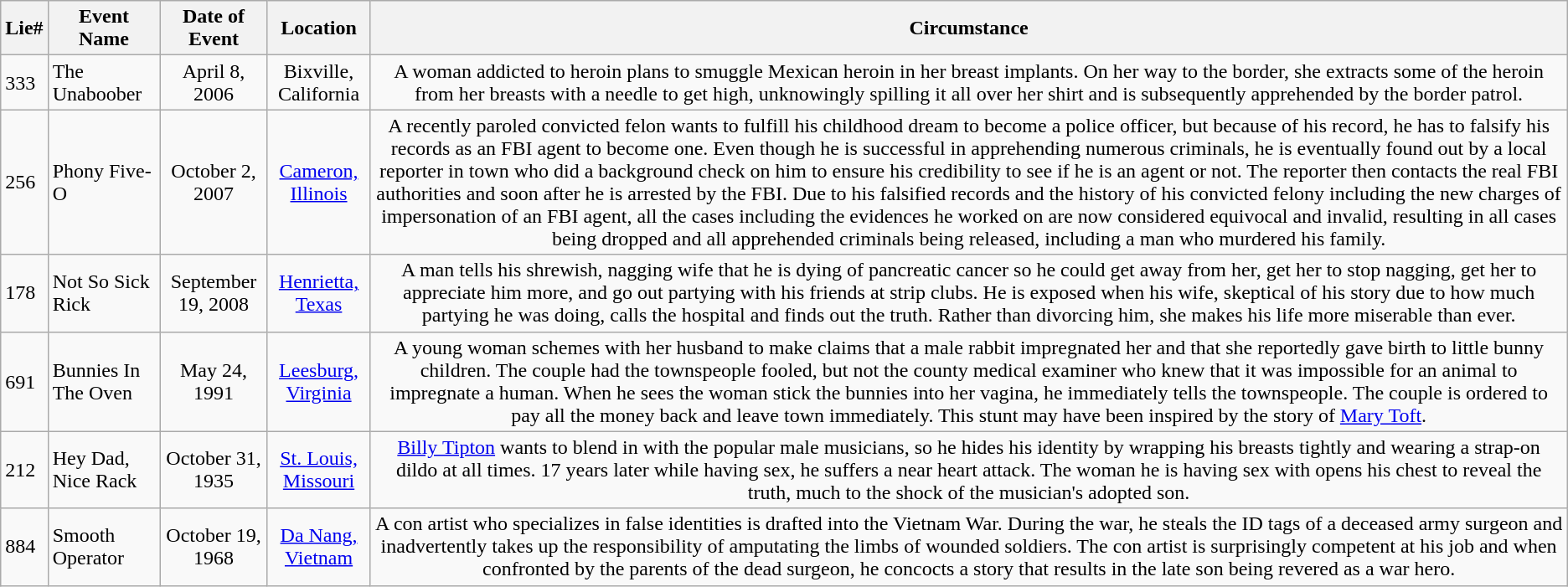<table class="wikitable">
<tr>
<th><strong>Lie#</strong></th>
<th><strong>Event Name</strong></th>
<th><strong>Date of Event</strong></th>
<th><strong>Location</strong></th>
<th><strong>Circumstance</strong></th>
</tr>
<tr>
<td>333</td>
<td>The Unaboober</td>
<td style="text-align:center;">April 8, 2006</td>
<td style="text-align:center;">Bixville, California</td>
<td style="text-align:center;">A woman addicted to heroin plans to smuggle Mexican heroin in her breast implants. On her way to the border, she extracts some of the heroin from her breasts with a needle to get high, unknowingly spilling it all over her shirt and is subsequently apprehended by the border patrol.</td>
</tr>
<tr>
<td>256</td>
<td>Phony Five-O</td>
<td style="text-align:center;">October 2, 2007</td>
<td style="text-align:center;"><a href='#'>Cameron, Illinois</a></td>
<td style="text-align:center;">A recently paroled convicted felon wants to fulfill his childhood dream to become a police officer, but because of his record, he has to falsify his records as an FBI agent to become one. Even though he is successful in apprehending numerous criminals, he is eventually found out by a local reporter in town who did a background check on him to ensure his credibility to see if he is an agent or not. The reporter then contacts the real FBI authorities and soon after he is arrested by the FBI. Due to his falsified records and the history of his convicted felony including the new charges of impersonation of an FBI agent, all the cases including the evidences he worked on are now considered equivocal and invalid, resulting in all cases being dropped and all apprehended criminals being released, including a man who murdered his family.</td>
</tr>
<tr>
<td>178</td>
<td>Not So Sick Rick</td>
<td style="text-align:center;">September 19, 2008</td>
<td style="text-align:center;"><a href='#'>Henrietta, Texas</a></td>
<td style="text-align:center;">A man tells his shrewish, nagging wife that he is dying of pancreatic cancer so he could get away from her, get her to stop nagging, get her to appreciate him more, and go out partying with his friends at strip clubs. He is exposed when his wife, skeptical of his story due to how much partying he was doing, calls the hospital and finds out the truth. Rather than divorcing him, she makes his life more miserable than ever.</td>
</tr>
<tr>
<td>691</td>
<td>Bunnies In The Oven</td>
<td style="text-align:center;">May 24, 1991</td>
<td style="text-align:center;"><a href='#'>Leesburg, Virginia</a></td>
<td style="text-align:center;">A young woman schemes with her husband to make claims that a male rabbit impregnated her and that she reportedly gave birth to little bunny children. The couple had the townspeople fooled, but not the county medical examiner who knew that it was impossible for an animal to impregnate a human. When he sees the woman stick the bunnies into her vagina, he immediately tells the townspeople. The couple is ordered to pay all the money back and leave town immediately. This stunt may have been inspired by the story of <a href='#'>Mary Toft</a>.</td>
</tr>
<tr>
<td>212</td>
<td>Hey Dad, Nice Rack</td>
<td style="text-align:center;">October 31, 1935</td>
<td style="text-align:center;"><a href='#'>St. Louis, Missouri</a></td>
<td style="text-align:center;"><a href='#'>Billy Tipton</a> wants to blend in with the popular male musicians, so he hides his identity by wrapping his breasts tightly and wearing a strap-on dildo at all times. 17 years later while having sex, he suffers a near heart attack. The woman he is having sex with opens his chest to reveal the truth, much to the shock of the musician's adopted son.</td>
</tr>
<tr>
<td>884</td>
<td>Smooth Operator</td>
<td style="text-align:center;">October 19, 1968</td>
<td style="text-align:center;"><a href='#'>Da Nang, Vietnam</a></td>
<td style="text-align:center;">A con artist who specializes in false identities is drafted into the Vietnam War. During the war, he steals the ID tags of a deceased army surgeon and inadvertently takes up the responsibility of amputating the limbs of wounded soldiers. The con artist is surprisingly competent at his job and when confronted by the parents of the dead surgeon, he concocts a story that results in the late son being revered as a war hero.</td>
</tr>
</table>
